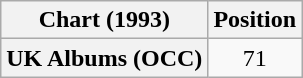<table class="wikitable plainrowheaders" style="text-align:center">
<tr>
<th scope="col">Chart (1993)</th>
<th scope="col">Position</th>
</tr>
<tr>
<th scope="row">UK Albums (OCC)</th>
<td>71</td>
</tr>
</table>
